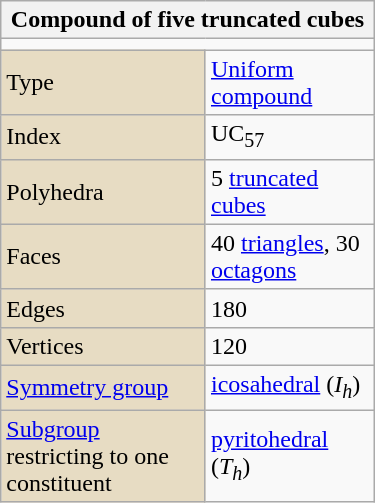<table class=wikitable style="float:right; margin-left:8px; width:250px">
<tr>
<th bgcolor=#e7dcc3 colspan=2>Compound of five truncated cubes</th>
</tr>
<tr>
<td align=center colspan=2></td>
</tr>
<tr>
<td bgcolor=#e7dcc3>Type</td>
<td><a href='#'>Uniform compound</a></td>
</tr>
<tr>
<td bgcolor=#e7dcc3>Index</td>
<td>UC<sub>57</sub></td>
</tr>
<tr>
<td bgcolor=#e7dcc3>Polyhedra</td>
<td>5 <a href='#'>truncated cubes</a></td>
</tr>
<tr>
<td bgcolor=#e7dcc3>Faces</td>
<td>40 <a href='#'>triangles</a>, 30 <a href='#'>octagons</a></td>
</tr>
<tr>
<td bgcolor=#e7dcc3>Edges</td>
<td>180</td>
</tr>
<tr>
<td bgcolor=#e7dcc3>Vertices</td>
<td>120</td>
</tr>
<tr>
<td bgcolor=#e7dcc3><a href='#'>Symmetry group</a></td>
<td><a href='#'>icosahedral</a> (<em>I<sub>h</sub></em>)</td>
</tr>
<tr>
<td bgcolor=#e7dcc3><a href='#'>Subgroup</a> restricting to one constituent</td>
<td><a href='#'>pyritohedral</a> (<em>T<sub>h</sub></em>)</td>
</tr>
</table>
